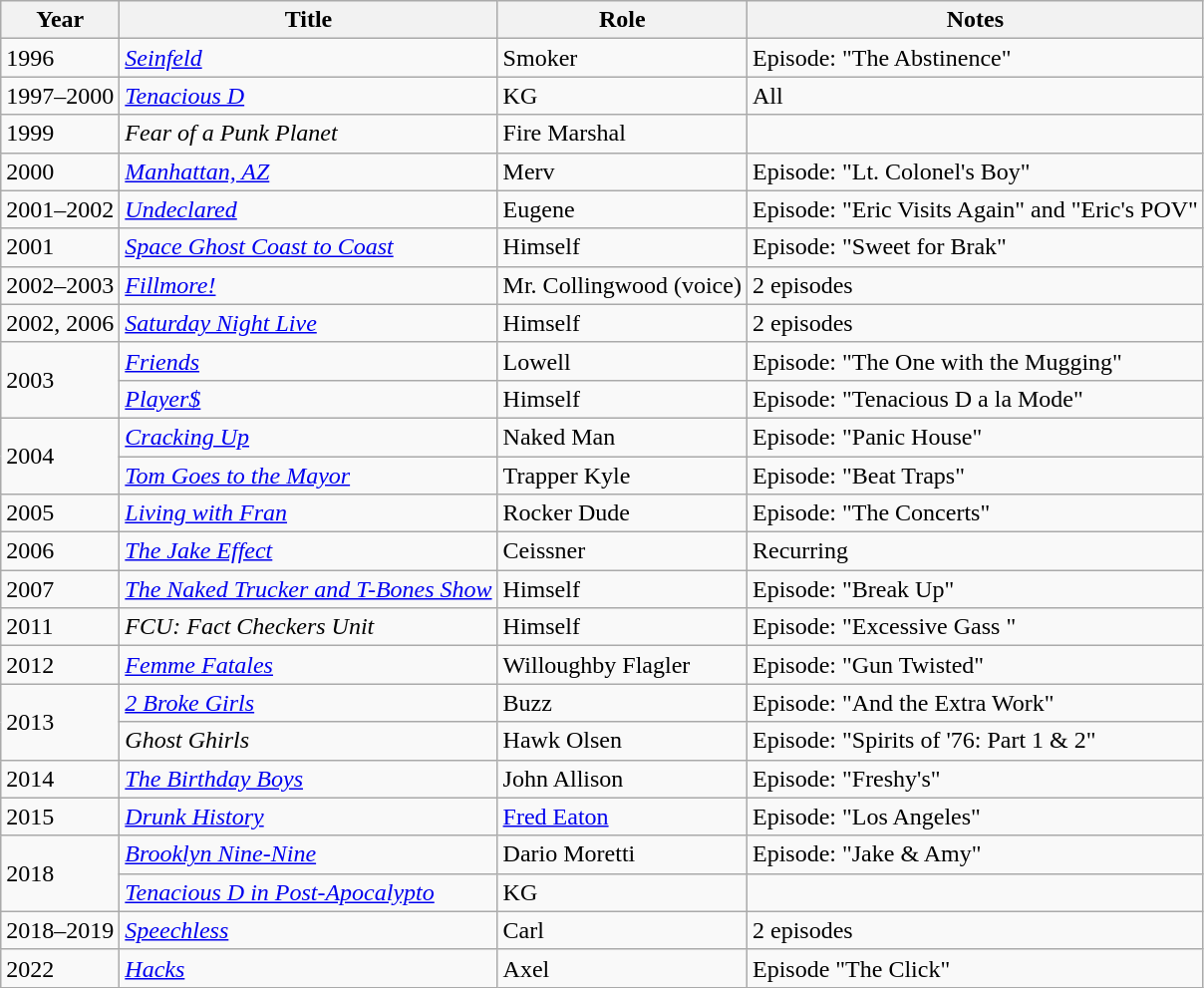<table class="wikitable sortable">
<tr>
<th>Year</th>
<th>Title</th>
<th>Role</th>
<th>Notes</th>
</tr>
<tr>
<td>1996</td>
<td><em><a href='#'>Seinfeld</a></em></td>
<td>Smoker</td>
<td>Episode: "The Abstinence"</td>
</tr>
<tr>
<td>1997–2000</td>
<td><em><a href='#'>Tenacious D</a></em></td>
<td>KG</td>
<td>All</td>
</tr>
<tr>
<td>1999</td>
<td><em>Fear of a Punk Planet</em></td>
<td>Fire Marshal</td>
<td></td>
</tr>
<tr>
<td>2000</td>
<td><em><a href='#'>Manhattan, AZ</a></em></td>
<td>Merv</td>
<td>Episode: "Lt. Colonel's Boy"</td>
</tr>
<tr>
<td>2001–2002</td>
<td><em><a href='#'>Undeclared</a></em></td>
<td>Eugene</td>
<td>Episode: "Eric Visits Again" and "Eric's POV"</td>
</tr>
<tr>
<td>2001</td>
<td><em><a href='#'>Space Ghost Coast to Coast</a></em></td>
<td>Himself</td>
<td>Episode: "Sweet for Brak"</td>
</tr>
<tr>
<td>2002–2003</td>
<td><em><a href='#'>Fillmore!</a></em></td>
<td>Mr. Collingwood (voice)</td>
<td>2 episodes</td>
</tr>
<tr>
<td>2002, 2006</td>
<td><em><a href='#'>Saturday Night Live</a></em></td>
<td>Himself</td>
<td>2 episodes</td>
</tr>
<tr>
<td rowspan="2">2003</td>
<td><em><a href='#'>Friends</a></em></td>
<td>Lowell</td>
<td>Episode: "The One with the Mugging"</td>
</tr>
<tr>
<td><em><a href='#'>Player$</a></em></td>
<td>Himself</td>
<td>Episode: "Tenacious D a la Mode"</td>
</tr>
<tr>
<td rowspan="2">2004</td>
<td><em><a href='#'>Cracking Up</a></em></td>
<td>Naked Man</td>
<td>Episode: "Panic House"</td>
</tr>
<tr>
<td><em><a href='#'>Tom Goes to the Mayor</a></em></td>
<td>Trapper Kyle</td>
<td>Episode: "Beat Traps"</td>
</tr>
<tr>
<td>2005</td>
<td><em><a href='#'>Living with Fran</a></em></td>
<td>Rocker Dude</td>
<td>Episode: "The Concerts"</td>
</tr>
<tr>
<td>2006</td>
<td><em><a href='#'>The Jake Effect</a></em></td>
<td>Ceissner</td>
<td>Recurring</td>
</tr>
<tr>
<td>2007</td>
<td><em><a href='#'>The Naked Trucker and T-Bones Show</a></em></td>
<td>Himself</td>
<td>Episode: "Break Up"</td>
</tr>
<tr>
<td>2011</td>
<td><em>FCU: Fact Checkers Unit</em></td>
<td>Himself</td>
<td>Episode: "Excessive Gass "</td>
</tr>
<tr>
<td>2012</td>
<td><em><a href='#'>Femme Fatales</a></em></td>
<td>Willoughby Flagler</td>
<td>Episode: "Gun Twisted"</td>
</tr>
<tr>
<td rowspan="2">2013</td>
<td><em><a href='#'>2 Broke Girls</a></em></td>
<td>Buzz</td>
<td>Episode: "And the Extra Work"</td>
</tr>
<tr>
<td><em>Ghost Ghirls</em></td>
<td>Hawk Olsen</td>
<td>Episode: "Spirits of '76: Part 1 & 2"</td>
</tr>
<tr>
<td>2014</td>
<td><em><a href='#'>The Birthday Boys</a></em></td>
<td>John Allison</td>
<td>Episode: "Freshy's"</td>
</tr>
<tr>
<td>2015</td>
<td><em><a href='#'>Drunk History</a></em></td>
<td><a href='#'>Fred Eaton</a></td>
<td>Episode: "Los Angeles"</td>
</tr>
<tr>
<td rowspan="2">2018</td>
<td><em><a href='#'>Brooklyn Nine-Nine</a></em></td>
<td>Dario Moretti</td>
<td>Episode: "Jake & Amy"</td>
</tr>
<tr>
<td><em><a href='#'>Tenacious D in Post-Apocalypto</a></em></td>
<td>KG</td>
<td></td>
</tr>
<tr>
<td>2018–2019</td>
<td><em><a href='#'>Speechless</a></em></td>
<td>Carl</td>
<td>2 episodes</td>
</tr>
<tr>
<td>2022</td>
<td><em><a href='#'>Hacks</a></em></td>
<td>Axel</td>
<td>Episode "The Click"</td>
</tr>
</table>
